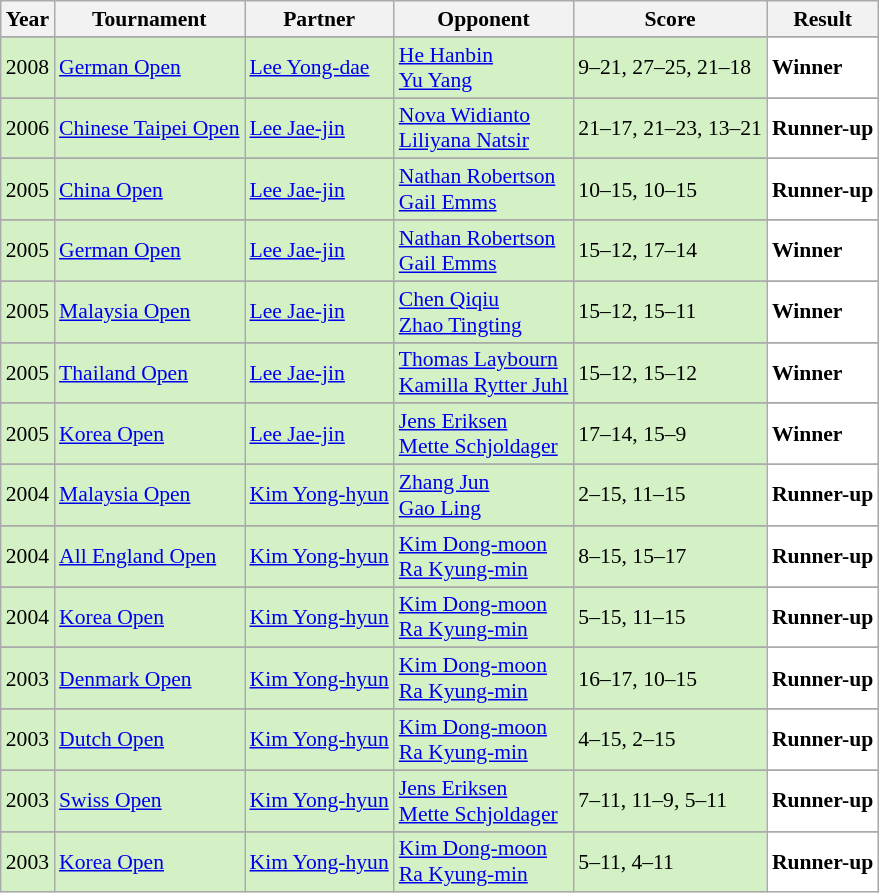<table class="sortable wikitable" style="font-size: 90%;">
<tr>
<th>Year</th>
<th>Tournament</th>
<th>Partner</th>
<th>Opponent</th>
<th>Score</th>
<th>Result</th>
</tr>
<tr>
</tr>
<tr style="background:#D4F1C5">
<td align="center">2008</td>
<td align="left"><a href='#'>German Open</a></td>
<td align="left"> <a href='#'>Lee Yong-dae</a></td>
<td align="left"> <a href='#'>He Hanbin</a><br> <a href='#'>Yu Yang</a></td>
<td align="left">9–21, 27–25, 21–18</td>
<td style="text-align:left; background:white"> <strong>Winner</strong></td>
</tr>
<tr>
</tr>
<tr style="background:#D4F1C5">
<td align="center">2006</td>
<td align="left"><a href='#'>Chinese Taipei Open</a></td>
<td align="left"> <a href='#'>Lee Jae-jin</a></td>
<td align="left"> <a href='#'>Nova Widianto</a><br> <a href='#'>Liliyana Natsir</a></td>
<td align="left">21–17, 21–23, 13–21</td>
<td style="text-align:left; background:white"> <strong>Runner-up</strong></td>
</tr>
<tr>
</tr>
<tr style="background:#D4F1C5">
<td align="center">2005</td>
<td align="left"><a href='#'>China Open</a></td>
<td align="left"> <a href='#'>Lee Jae-jin</a></td>
<td align="left"> <a href='#'>Nathan Robertson</a><br> <a href='#'>Gail Emms</a></td>
<td align="left">10–15, 10–15</td>
<td style="text-align:left; background:white"> <strong>Runner-up</strong></td>
</tr>
<tr>
</tr>
<tr style="background:#D4F1C5">
<td align="center">2005</td>
<td align="left"><a href='#'>German Open</a></td>
<td align="left"> <a href='#'>Lee Jae-jin</a></td>
<td align="left"> <a href='#'>Nathan Robertson</a><br> <a href='#'>Gail Emms</a></td>
<td align="left">15–12, 17–14</td>
<td style="text-align:left; background:white"> <strong>Winner</strong></td>
</tr>
<tr>
</tr>
<tr style="background:#D4F1C5">
<td align="center">2005</td>
<td align="left"><a href='#'>Malaysia Open</a></td>
<td align="left"> <a href='#'>Lee Jae-jin</a></td>
<td align="left"> <a href='#'>Chen Qiqiu</a><br> <a href='#'>Zhao Tingting</a></td>
<td align="left">15–12, 15–11</td>
<td style="text-align:left; background:white"> <strong>Winner</strong></td>
</tr>
<tr>
</tr>
<tr style="background:#D4F1C5">
<td align="center">2005</td>
<td align="left"><a href='#'>Thailand Open</a></td>
<td align="left"> <a href='#'>Lee Jae-jin</a></td>
<td align="left"> <a href='#'>Thomas Laybourn</a><br> <a href='#'>Kamilla Rytter Juhl</a></td>
<td align="left">15–12, 15–12</td>
<td style="text-align:left; background:white"> <strong>Winner</strong></td>
</tr>
<tr>
</tr>
<tr style="background:#D4F1C5">
<td align="center">2005</td>
<td align="left"><a href='#'>Korea Open</a></td>
<td align="left"> <a href='#'>Lee Jae-jin</a></td>
<td align="left"> <a href='#'>Jens Eriksen</a><br> <a href='#'>Mette Schjoldager</a></td>
<td align="left">17–14, 15–9</td>
<td style="text-align:left; background:white"> <strong>Winner</strong></td>
</tr>
<tr>
</tr>
<tr style="background:#D4F1C5">
<td align="center">2004</td>
<td align="left"><a href='#'>Malaysia Open</a></td>
<td align="left"> <a href='#'>Kim Yong-hyun</a></td>
<td align="left"> <a href='#'>Zhang Jun</a><br> <a href='#'>Gao Ling</a></td>
<td align="left">2–15, 11–15</td>
<td style="text-align:left; background:white"> <strong>Runner-up</strong></td>
</tr>
<tr>
</tr>
<tr style="background:#D4F1C5">
<td align="center">2004</td>
<td align="left"><a href='#'>All England Open</a></td>
<td align="left"> <a href='#'>Kim Yong-hyun</a></td>
<td align="left"> <a href='#'>Kim Dong-moon</a><br> <a href='#'>Ra Kyung-min</a></td>
<td align="left">8–15, 15–17</td>
<td style="text-align:left; background:white"> <strong>Runner-up</strong></td>
</tr>
<tr>
</tr>
<tr style="background:#D4F1C5">
<td align="center">2004</td>
<td align="left"><a href='#'>Korea Open</a></td>
<td align="left"> <a href='#'>Kim Yong-hyun</a></td>
<td align="left"> <a href='#'>Kim Dong-moon</a><br> <a href='#'>Ra Kyung-min</a></td>
<td align="left">5–15, 11–15</td>
<td style="text-align:left; background:white"> <strong>Runner-up</strong></td>
</tr>
<tr>
</tr>
<tr style="background:#D4F1C5">
<td align="center">2003</td>
<td align="left"><a href='#'>Denmark Open</a></td>
<td align="left"> <a href='#'>Kim Yong-hyun</a></td>
<td align="left"> <a href='#'>Kim Dong-moon</a><br> <a href='#'>Ra Kyung-min</a></td>
<td align="left">16–17, 10–15</td>
<td style="text-align:left; background:white"> <strong>Runner-up</strong></td>
</tr>
<tr>
</tr>
<tr style="background:#D4F1C5">
<td align="center">2003</td>
<td align="left"><a href='#'>Dutch Open</a></td>
<td align="left"> <a href='#'>Kim Yong-hyun</a></td>
<td align="left"> <a href='#'>Kim Dong-moon</a><br> <a href='#'>Ra Kyung-min</a></td>
<td align="left">4–15, 2–15</td>
<td style="text-align:left; background:white"> <strong>Runner-up</strong></td>
</tr>
<tr>
</tr>
<tr style="background:#D4F1C5">
<td align="center">2003</td>
<td align="left"><a href='#'>Swiss Open</a></td>
<td align="left"> <a href='#'>Kim Yong-hyun</a></td>
<td align="left"> <a href='#'>Jens Eriksen</a><br> <a href='#'>Mette Schjoldager</a></td>
<td align="left">7–11, 11–9, 5–11</td>
<td style="text-align:left; background:white"> <strong>Runner-up</strong></td>
</tr>
<tr>
</tr>
<tr style="background:#D4F1C5">
<td align="center">2003</td>
<td align="left"><a href='#'>Korea Open</a></td>
<td align="left"> <a href='#'>Kim Yong-hyun</a></td>
<td align="left"> <a href='#'>Kim Dong-moon</a><br> <a href='#'>Ra Kyung-min</a></td>
<td align="left">5–11, 4–11</td>
<td style="text-align:left; background:white"> <strong>Runner-up</strong></td>
</tr>
</table>
